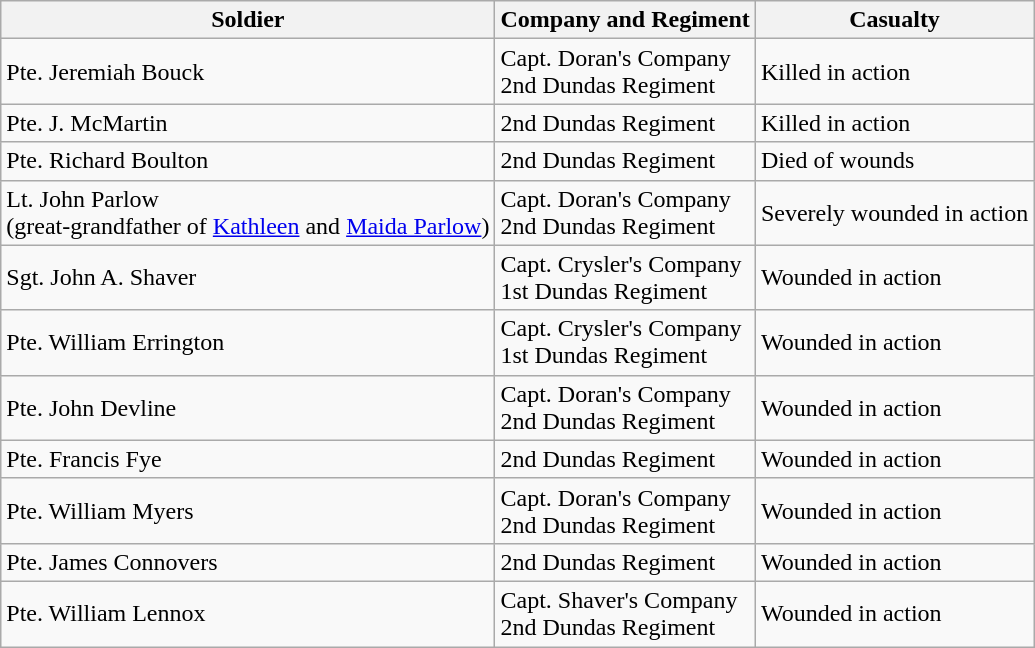<table class="wikitable">
<tr>
<th>Soldier</th>
<th>Company and Regiment</th>
<th>Casualty</th>
</tr>
<tr>
<td>Pte. Jeremiah Bouck</td>
<td>Capt. Doran's Company<br>2nd Dundas Regiment</td>
<td>Killed in action</td>
</tr>
<tr>
<td>Pte. J. McMartin</td>
<td>2nd Dundas Regiment</td>
<td>Killed in action</td>
</tr>
<tr>
<td>Pte. Richard Boulton</td>
<td>2nd Dundas Regiment</td>
<td>Died of wounds</td>
</tr>
<tr>
<td>Lt. John Parlow<br>(great-grandfather of <a href='#'>Kathleen</a> and <a href='#'>Maida Parlow</a>)</td>
<td>Capt. Doran's Company<br>2nd Dundas Regiment</td>
<td>Severely wounded in action</td>
</tr>
<tr>
<td>Sgt. John A. Shaver</td>
<td>Capt. Crysler's Company<br>1st Dundas Regiment</td>
<td>Wounded in action</td>
</tr>
<tr>
<td>Pte. William Errington</td>
<td>Capt. Crysler's Company<br>1st Dundas Regiment</td>
<td>Wounded in action</td>
</tr>
<tr>
<td>Pte. John Devline</td>
<td>Capt. Doran's Company<br>2nd Dundas Regiment</td>
<td>Wounded in action</td>
</tr>
<tr>
<td>Pte. Francis Fye</td>
<td>2nd Dundas Regiment</td>
<td>Wounded in action</td>
</tr>
<tr>
<td>Pte. William Myers</td>
<td>Capt. Doran's Company<br>2nd Dundas Regiment</td>
<td>Wounded in action</td>
</tr>
<tr>
<td>Pte. James Connovers</td>
<td>2nd Dundas Regiment</td>
<td>Wounded in action</td>
</tr>
<tr>
<td>Pte. William Lennox</td>
<td>Capt. Shaver's Company<br>2nd Dundas Regiment</td>
<td>Wounded in action</td>
</tr>
</table>
